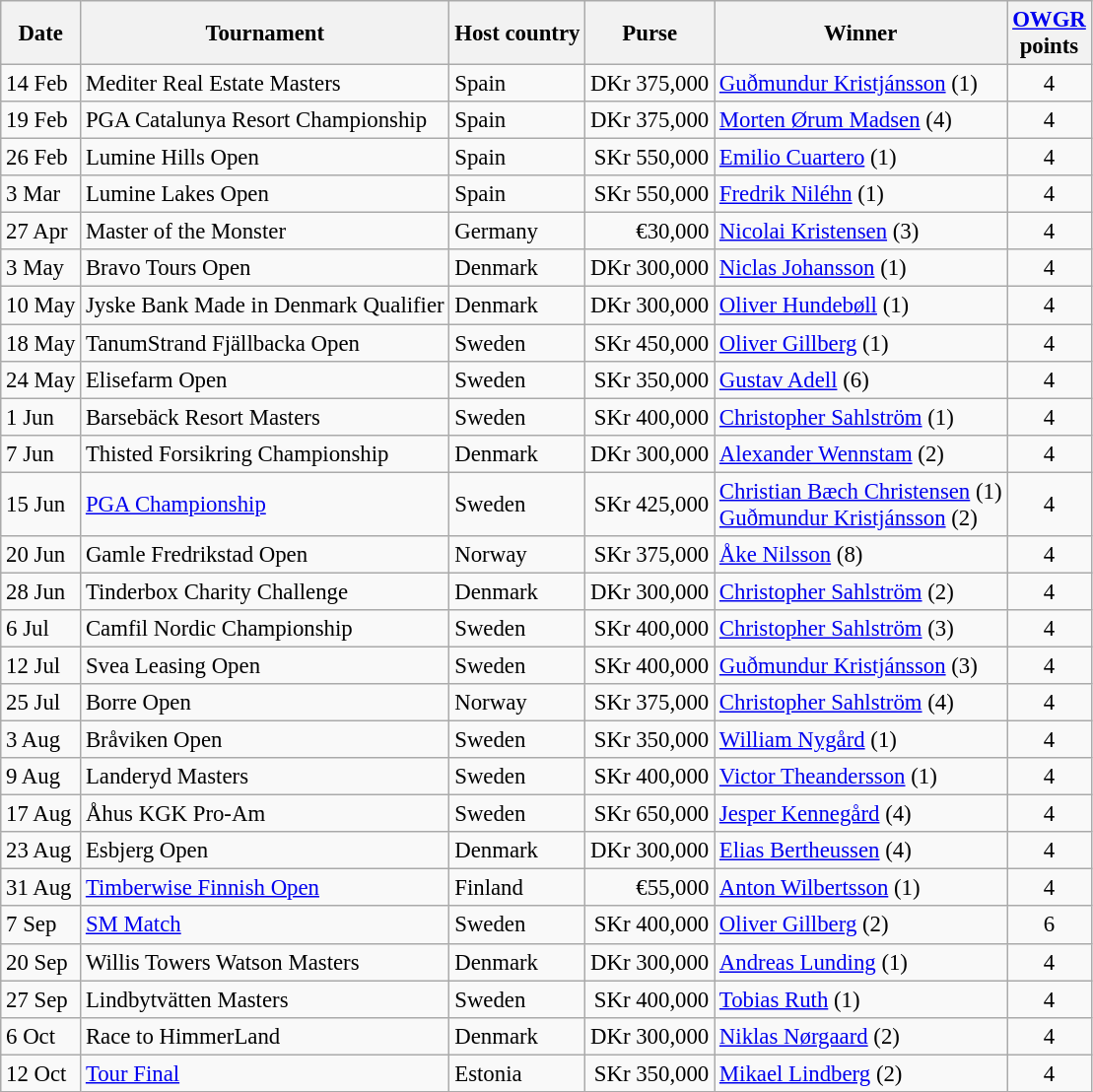<table class="wikitable" style="font-size:95%;">
<tr>
<th>Date</th>
<th>Tournament</th>
<th>Host country</th>
<th>Purse</th>
<th>Winner</th>
<th><a href='#'>OWGR</a><br>points</th>
</tr>
<tr>
<td>14 Feb</td>
<td>Mediter Real Estate Masters</td>
<td>Spain</td>
<td align=right>DKr 375,000</td>
<td> <a href='#'>Guðmundur Kristjánsson</a> (1)</td>
<td align=center>4</td>
</tr>
<tr>
<td>19 Feb</td>
<td>PGA Catalunya Resort Championship</td>
<td>Spain</td>
<td align=right>DKr 375,000</td>
<td> <a href='#'>Morten Ørum Madsen</a> (4)</td>
<td align=center>4</td>
</tr>
<tr>
<td>26 Feb</td>
<td>Lumine Hills Open</td>
<td>Spain</td>
<td align=right>SKr 550,000</td>
<td> <a href='#'>Emilio Cuartero</a> (1)</td>
<td align=center>4</td>
</tr>
<tr>
<td>3 Mar</td>
<td>Lumine Lakes Open</td>
<td>Spain</td>
<td align=right>SKr 550,000</td>
<td> <a href='#'>Fredrik Niléhn</a> (1)</td>
<td align=center>4</td>
</tr>
<tr>
<td>27 Apr</td>
<td>Master of the Monster</td>
<td>Germany</td>
<td align=right>€30,000</td>
<td> <a href='#'>Nicolai Kristensen</a> (3)</td>
<td align=center>4</td>
</tr>
<tr>
<td>3 May</td>
<td>Bravo Tours Open</td>
<td>Denmark</td>
<td align=right>DKr 300,000</td>
<td> <a href='#'>Niclas Johansson</a> (1)</td>
<td align=center>4</td>
</tr>
<tr>
<td>10 May</td>
<td>Jyske Bank Made in Denmark Qualifier</td>
<td>Denmark</td>
<td align=right>DKr 300,000</td>
<td> <a href='#'>Oliver Hundebøll</a> (1)</td>
<td align=center>4</td>
</tr>
<tr>
<td>18 May</td>
<td>TanumStrand Fjällbacka Open</td>
<td>Sweden</td>
<td align=right>SKr 450,000</td>
<td> <a href='#'>Oliver Gillberg</a> (1)</td>
<td align=center>4</td>
</tr>
<tr>
<td>24 May</td>
<td>Elisefarm Open</td>
<td>Sweden</td>
<td align=right>SKr 350,000</td>
<td> <a href='#'>Gustav Adell</a> (6)</td>
<td align=center>4</td>
</tr>
<tr>
<td>1 Jun</td>
<td>Barsebäck Resort Masters</td>
<td>Sweden</td>
<td align=right>SKr 400,000</td>
<td> <a href='#'>Christopher Sahlström</a> (1)</td>
<td align=center>4</td>
</tr>
<tr>
<td>7 Jun</td>
<td>Thisted Forsikring Championship</td>
<td>Denmark</td>
<td align=right>DKr 300,000</td>
<td> <a href='#'>Alexander Wennstam</a> (2)</td>
<td align=center>4</td>
</tr>
<tr>
<td>15 Jun</td>
<td><a href='#'>PGA Championship</a></td>
<td>Sweden</td>
<td align=right>SKr 425,000</td>
<td> <a href='#'>Christian Bæch Christensen</a> (1)<br> <a href='#'>Guðmundur Kristjánsson</a> (2)</td>
<td align=center>4</td>
</tr>
<tr>
<td>20 Jun</td>
<td>Gamle Fredrikstad Open</td>
<td>Norway</td>
<td align=right>SKr 375,000</td>
<td> <a href='#'>Åke Nilsson</a> (8)</td>
<td align=center>4</td>
</tr>
<tr>
<td>28 Jun</td>
<td>Tinderbox Charity Challenge</td>
<td>Denmark</td>
<td align=right>DKr 300,000</td>
<td> <a href='#'>Christopher Sahlström</a> (2)</td>
<td align=center>4</td>
</tr>
<tr>
<td>6 Jul</td>
<td>Camfil Nordic Championship</td>
<td>Sweden</td>
<td align=right>SKr 400,000</td>
<td> <a href='#'>Christopher Sahlström</a> (3)</td>
<td align=center>4</td>
</tr>
<tr>
<td>12 Jul</td>
<td>Svea Leasing Open</td>
<td>Sweden</td>
<td align=right>SKr 400,000</td>
<td> <a href='#'>Guðmundur Kristjánsson</a> (3)</td>
<td align=center>4</td>
</tr>
<tr>
<td>25 Jul</td>
<td>Borre Open</td>
<td>Norway</td>
<td align=right>SKr 375,000</td>
<td> <a href='#'>Christopher Sahlström</a> (4)</td>
<td align=center>4</td>
</tr>
<tr>
<td>3 Aug</td>
<td>Bråviken Open</td>
<td>Sweden</td>
<td align=right>SKr 350,000</td>
<td> <a href='#'>William Nygård</a> (1)</td>
<td align=center>4</td>
</tr>
<tr>
<td>9 Aug</td>
<td>Landeryd Masters</td>
<td>Sweden</td>
<td align=right>SKr 400,000</td>
<td> <a href='#'>Victor Theandersson</a> (1)</td>
<td align=center>4</td>
</tr>
<tr>
<td>17 Aug</td>
<td>Åhus KGK Pro-Am</td>
<td>Sweden</td>
<td align=right>SKr 650,000</td>
<td> <a href='#'>Jesper Kennegård</a> (4)</td>
<td align=center>4</td>
</tr>
<tr>
<td>23 Aug</td>
<td>Esbjerg Open</td>
<td>Denmark</td>
<td align=right>DKr 300,000</td>
<td> <a href='#'>Elias Bertheussen</a> (4)</td>
<td align=center>4</td>
</tr>
<tr>
<td>31 Aug</td>
<td><a href='#'>Timberwise Finnish Open</a></td>
<td>Finland</td>
<td align=right>€55,000</td>
<td> <a href='#'>Anton Wilbertsson</a> (1)</td>
<td align=center>4</td>
</tr>
<tr>
<td>7 Sep</td>
<td><a href='#'>SM Match</a></td>
<td>Sweden</td>
<td align=right>SKr 400,000</td>
<td> <a href='#'>Oliver Gillberg</a> (2)</td>
<td align=center>6</td>
</tr>
<tr>
<td>20 Sep</td>
<td>Willis Towers Watson Masters</td>
<td>Denmark</td>
<td align=right>DKr 300,000</td>
<td> <a href='#'>Andreas Lunding</a> (1)</td>
<td align=center>4</td>
</tr>
<tr>
<td>27 Sep</td>
<td>Lindbytvätten Masters</td>
<td>Sweden</td>
<td align=right>SKr 400,000</td>
<td> <a href='#'>Tobias Ruth</a> (1)</td>
<td align=center>4</td>
</tr>
<tr>
<td>6 Oct</td>
<td>Race to HimmerLand</td>
<td>Denmark</td>
<td align=right>DKr 300,000</td>
<td> <a href='#'>Niklas Nørgaard</a> (2)</td>
<td align=center>4</td>
</tr>
<tr>
<td>12 Oct</td>
<td><a href='#'>Tour Final</a></td>
<td>Estonia</td>
<td align=right>SKr 350,000</td>
<td> <a href='#'>Mikael Lindberg</a> (2)</td>
<td align=center>4</td>
</tr>
</table>
